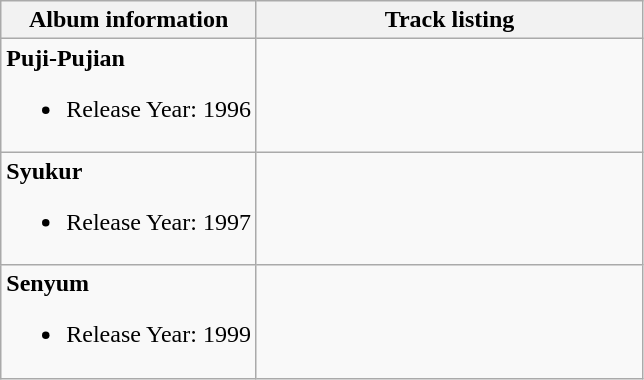<table class="wikitable">
<tr>
<th>Album information</th>
<th width="250">Track listing</th>
</tr>
<tr>
<td><strong>Puji-Pujian</strong><br><ul><li>Release Year: 1996</li></ul></td>
<td><br></td>
</tr>
<tr>
<td><strong>Syukur</strong><br><ul><li>Release Year: 1997</li></ul></td>
<td><br></td>
</tr>
<tr>
<td><strong>Senyum</strong><br><ul><li>Release Year: 1999</li></ul></td>
<td><br></td>
</tr>
</table>
